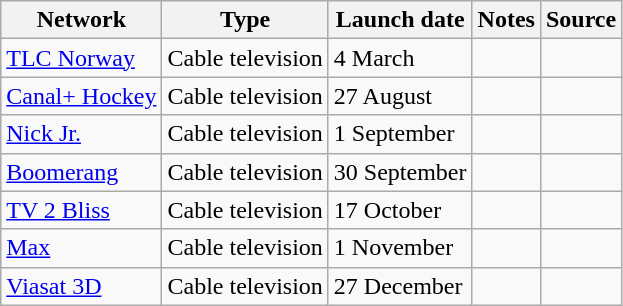<table class="wikitable sortable">
<tr>
<th>Network</th>
<th>Type</th>
<th>Launch date</th>
<th>Notes</th>
<th>Source</th>
</tr>
<tr>
<td><a href='#'>TLC Norway</a></td>
<td>Cable television</td>
<td>4 March</td>
<td></td>
<td></td>
</tr>
<tr>
<td><a href='#'>Canal+ Hockey</a></td>
<td>Cable television</td>
<td>27 August</td>
<td></td>
<td></td>
</tr>
<tr>
<td><a href='#'>Nick Jr.</a></td>
<td>Cable television</td>
<td>1 September</td>
<td></td>
<td></td>
</tr>
<tr>
<td><a href='#'>Boomerang</a></td>
<td>Cable television</td>
<td>30 September</td>
<td></td>
<td></td>
</tr>
<tr>
<td><a href='#'>TV 2 Bliss</a></td>
<td>Cable television</td>
<td>17 October</td>
<td></td>
<td></td>
</tr>
<tr>
<td><a href='#'>Max</a></td>
<td>Cable television</td>
<td>1 November</td>
<td></td>
<td></td>
</tr>
<tr>
<td><a href='#'>Viasat 3D</a></td>
<td>Cable television</td>
<td>27 December</td>
<td></td>
<td></td>
</tr>
</table>
